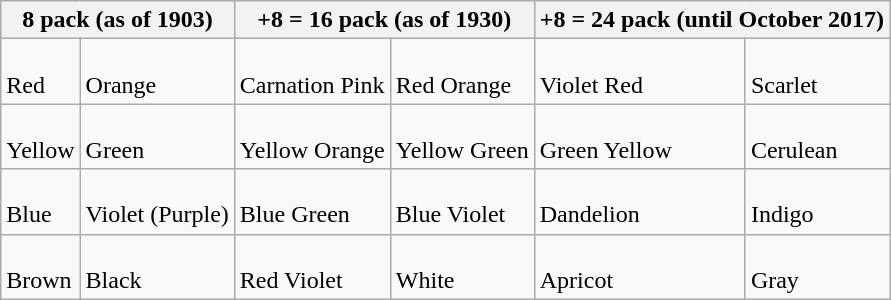<table class="wikitable">
<tr>
<th colspan="2">8 pack (as of 1903)</th>
<th colspan="2">+8 = 16 pack (as of 1930)</th>
<th colspan="2">+8 = 24 pack (until October 2017)</th>
</tr>
<tr>
<td><br>Red</td>
<td><br>Orange</td>
<td><br>Carnation Pink</td>
<td><br>Red Orange</td>
<td><br>Violet Red</td>
<td><br>Scarlet</td>
</tr>
<tr>
<td><br>Yellow</td>
<td><br>Green</td>
<td><br>Yellow Orange</td>
<td><br>Yellow Green</td>
<td><br>Green Yellow</td>
<td><br>Cerulean</td>
</tr>
<tr>
<td><br>Blue</td>
<td><br>Violet (Purple)</td>
<td><br>Blue Green</td>
<td><br>Blue Violet</td>
<td><br>Dandelion</td>
<td><br>Indigo</td>
</tr>
<tr>
<td><br>Brown</td>
<td><br>Black</td>
<td><br>Red Violet</td>
<td><br>White</td>
<td><br>Apricot</td>
<td><br>Gray</td>
</tr>
</table>
